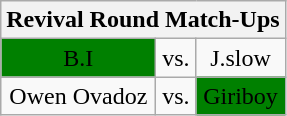<table class="wikitable" style="text-align:center" border="2">
<tr>
<th colspan="3">Revival Round Match-Ups</th>
</tr>
<tr>
<td style="background:green">B.I</td>
<td>vs.</td>
<td>J.slow</td>
</tr>
<tr>
<td>Owen Ovadoz</td>
<td>vs.</td>
<td style="background:green">Giriboy</td>
</tr>
</table>
